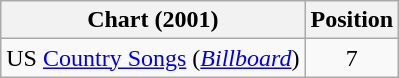<table class="wikitable sortable">
<tr>
<th scope="col">Chart (2001)</th>
<th scope="col">Position</th>
</tr>
<tr>
<td>US <a href='#'>Country Songs</a> (<em><a href='#'>Billboard</a></em>)</td>
<td align="center">7</td>
</tr>
</table>
